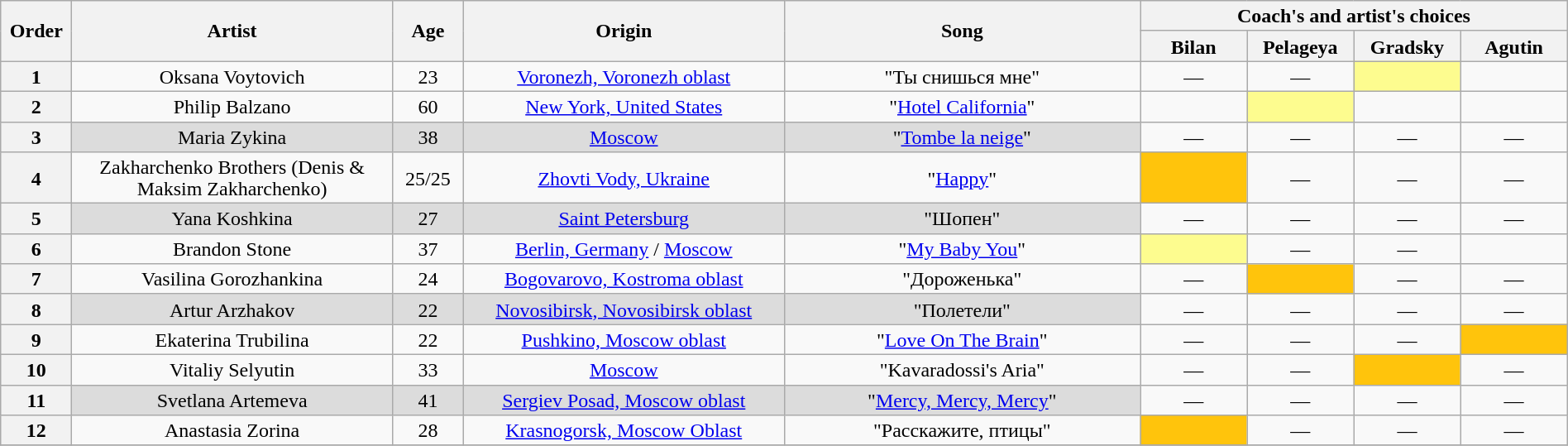<table class="wikitable" style="text-align:center; line-height:17px; width:100%;">
<tr>
<th scope="col" rowspan="2" style="width:04%;">Order</th>
<th scope="col" rowspan="2" style="width:18%;">Artist</th>
<th scope="col" rowspan="2" style="width:04%;">Age</th>
<th scope="col" rowspan="2" style="width:18%;">Origin</th>
<th scope="col" rowspan="2" style="width:20%;">Song</th>
<th scope="col" colspan="4" style="width:24%;">Coach's and artist's choices</th>
</tr>
<tr>
<th style="width:06%;">Bilan</th>
<th style="width:06%;">Pelageya</th>
<th style="width:06%;">Gradsky</th>
<th style="width:06%;">Agutin</th>
</tr>
<tr>
<th>1</th>
<td>Oksana Voytovich</td>
<td>23</td>
<td><a href='#'>Voronezh, Voronezh oblast</a></td>
<td>"Ты снишься мне"</td>
<td>—</td>
<td>—</td>
<td style="background:#fdfc8f;"><strong></strong></td>
<td><strong></strong></td>
</tr>
<tr>
<th>2</th>
<td>Philip Balzano</td>
<td>60</td>
<td><a href='#'>New York, United States</a></td>
<td>"<a href='#'>Hotel California</a>"</td>
<td><strong></strong></td>
<td style="background:#fdfc8f;"><strong></strong></td>
<td><strong></strong></td>
<td><strong></strong></td>
</tr>
<tr>
<th>3</th>
<td style="background:#DCDCDC;">Maria Zykina</td>
<td style="background:#DCDCDC;">38</td>
<td style="background:#DCDCDC;"><a href='#'>Moscow</a></td>
<td style="background:#DCDCDC;">"<a href='#'>Tombe la neige</a>"</td>
<td>—</td>
<td>—</td>
<td>—</td>
<td>—</td>
</tr>
<tr>
<th>4</th>
<td>Zakharchenko Brothers (Denis & Maksim Zakharchenko)</td>
<td>25/25</td>
<td><a href='#'>Zhovti Vody, Ukraine</a></td>
<td>"<a href='#'>Happy</a>"</td>
<td style="background:#FFC40C;"><strong></strong></td>
<td>—</td>
<td>—</td>
<td>—</td>
</tr>
<tr>
<th>5</th>
<td style="background:#DCDCDC;">Yana Koshkina</td>
<td style="background:#DCDCDC;">27</td>
<td style="background:#DCDCDC;"><a href='#'>Saint Petersburg</a></td>
<td style="background:#DCDCDC;">"Шопен"</td>
<td>—</td>
<td>—</td>
<td>—</td>
<td>—</td>
</tr>
<tr>
<th>6</th>
<td>Brandon Stone</td>
<td>37</td>
<td><a href='#'>Berlin, Germany</a>  / <a href='#'>Moscow</a></td>
<td>"<a href='#'>My Baby You</a>"</td>
<td style="background:#fdfc8f;"><strong></strong></td>
<td>—</td>
<td>—</td>
<td><strong></strong></td>
</tr>
<tr>
<th>7</th>
<td>Vasilina Gorozhankina</td>
<td>24</td>
<td><a href='#'>Bogovarovo, Kostroma oblast</a></td>
<td>"Дороженька"</td>
<td>—</td>
<td style="background:#FFC40C;"><strong></strong></td>
<td>—</td>
<td>—</td>
</tr>
<tr>
<th>8</th>
<td style="background:#DCDCDC;">Artur Arzhakov</td>
<td style="background:#DCDCDC;">22</td>
<td style="background:#DCDCDC;"><a href='#'>Novosibirsk, Novosibirsk oblast</a></td>
<td style="background:#DCDCDC;">"Полетели"</td>
<td>—</td>
<td>—</td>
<td>—</td>
<td>—</td>
</tr>
<tr>
<th>9</th>
<td>Ekaterina Trubilina</td>
<td>22</td>
<td><a href='#'>Pushkino, Moscow oblast</a></td>
<td>"<a href='#'>Love On The Brain</a>"</td>
<td>—</td>
<td>—</td>
<td>—</td>
<td style="background:#FFC40C;"><strong></strong></td>
</tr>
<tr>
<th>10</th>
<td>Vitaliy Selyutin</td>
<td>33</td>
<td><a href='#'>Moscow</a></td>
<td>"Kavaradossi's Aria"</td>
<td>—</td>
<td>—</td>
<td style="background:#FFC40C;"><strong></strong></td>
<td>—</td>
</tr>
<tr>
<th>11</th>
<td style="background:#DCDCDC;">Svetlana Artemeva</td>
<td style="background:#DCDCDC;">41</td>
<td style="background:#DCDCDC;"><a href='#'>Sergiev Posad, Moscow oblast</a></td>
<td style="background:#DCDCDC;">"<a href='#'>Mercy, Mercy, Mercy</a>"</td>
<td>—</td>
<td>—</td>
<td>—</td>
<td>—</td>
</tr>
<tr>
<th>12</th>
<td>Anastasia Zorina</td>
<td>28</td>
<td><a href='#'>Krasnogorsk, Moscow Oblast</a></td>
<td>"Расскажите, птицы"</td>
<td style="background:#FFC40C;"><strong></strong></td>
<td>—</td>
<td>—</td>
<td>—</td>
</tr>
<tr>
</tr>
</table>
